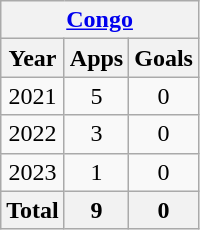<table class="wikitable" style="text-align: center;">
<tr>
<th colspan="3"><a href='#'>Congo</a></th>
</tr>
<tr>
<th>Year</th>
<th>Apps</th>
<th>Goals</th>
</tr>
<tr>
<td>2021</td>
<td>5</td>
<td>0</td>
</tr>
<tr>
<td>2022</td>
<td>3</td>
<td>0</td>
</tr>
<tr>
<td>2023</td>
<td>1</td>
<td>0</td>
</tr>
<tr>
<th>Total</th>
<th>9</th>
<th>0</th>
</tr>
</table>
